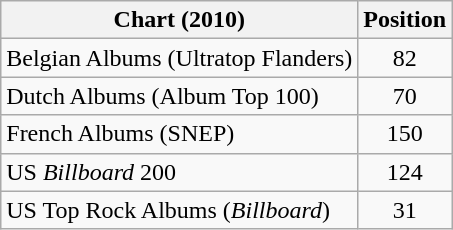<table class="wikitable sortable">
<tr>
<th>Chart (2010)</th>
<th>Position</th>
</tr>
<tr>
<td>Belgian Albums (Ultratop Flanders)</td>
<td style="text-align:center;">82</td>
</tr>
<tr>
<td>Dutch Albums (Album Top 100)</td>
<td style="text-align:center;">70</td>
</tr>
<tr>
<td>French Albums (SNEP)</td>
<td style="text-align:center;">150</td>
</tr>
<tr>
<td>US <em>Billboard</em> 200</td>
<td style="text-align:center;">124</td>
</tr>
<tr>
<td>US Top Rock Albums (<em>Billboard</em>)</td>
<td style="text-align:center;">31</td>
</tr>
</table>
